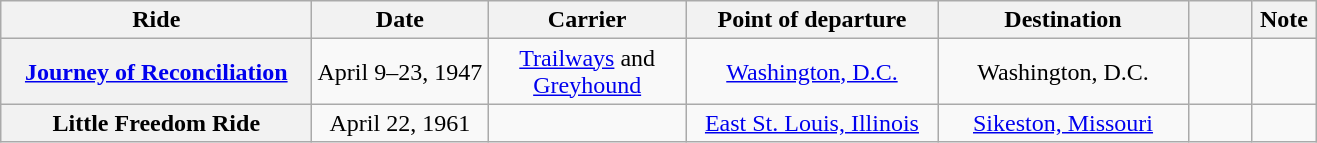<table class="wikitable plainrowheaders" style="text-align:center;">
<tr>
<th style="width:200px;" scope="col">Ride</th>
<th style="width:110px;" scope="col">Date</th>
<th style="width:125px;" scope="col">Carrier</th>
<th style="width:160px;" scope="col">Point of departure</th>
<th style="width:160px;" scope="col">Destination</th>
<th style="width:35px;" scope="col"></th>
<th style="width:35px;" scope="col">Note</th>
</tr>
<tr>
<th scope="row"><a href='#'>Journey of Reconciliation</a></th>
<td rowspan="1">April 9–23, 1947</td>
<td rowspan="1"><a href='#'>Trailways</a> and <a href='#'>Greyhound</a></td>
<td rowspan="1"><a href='#'>Washington, D.C.</a></td>
<td rowspan="1">Washington, D.C.</td>
<td rowspan="1"></td>
<td rowspan="1"></td>
</tr>
<tr>
<th scope="row">Little Freedom Ride</th>
<td rowspan="1">April 22, 1961</td>
<td rowspan="1"></td>
<td rowspan="1"><a href='#'>East St. Louis, Illinois</a></td>
<td rowspan="1"><a href='#'>Sikeston, Missouri</a></td>
<td rowspan="1"></td>
<td rowspan="1"></td>
</tr>
</table>
